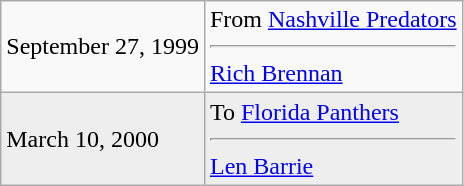<table class="wikitable">
<tr>
<td>September 27, 1999</td>
<td valign="top">From <a href='#'>Nashville Predators</a><hr><a href='#'>Rich Brennan</a></td>
</tr>
<tr style="background:#eee;">
<td>March 10, 2000</td>
<td valign="top">To <a href='#'>Florida Panthers</a><hr><a href='#'>Len Barrie</a></td>
</tr>
</table>
